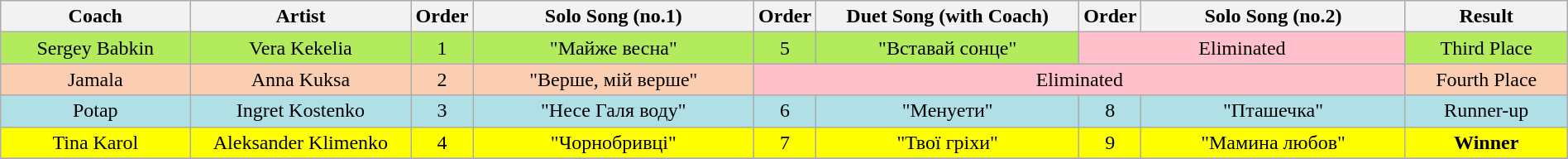<table class="wikitable" style="text-align:center; width:100%;">
<tr>
<th scope="col" width="13%">Coach</th>
<th scope="col" width="15%">Artist</th>
<th scope="col" width="02%">Order</th>
<th scope="col" width="19%">Solo Song (no.1)</th>
<th scope="col" width="02%">Order</th>
<th scope="col" width="18%">Duet Song (with Coach)</th>
<th scope="col" width="02%">Order</th>
<th scope="col" width="18%">Solo Song (no.2)</th>
<th colspan="2" width="11%">Result</th>
</tr>
<tr bgcolor=#B2EC5D>
<td>Sergey Babkin</td>
<td>Vera Kekelia</td>
<td scope="row">1</td>
<td>"Майже весна"</td>
<td scope="row">5</td>
<td>"Вставай сонце"</td>
<td colspan=2 style="background:pink;">Eliminated</td>
<td colspan=2>Third Place</td>
</tr>
<tr bgcolor=#FBCEB1>
<td>Jamala</td>
<td>Anna Kuksa</td>
<td scope="row">2</td>
<td>"Верше, мiй верше"</td>
<td colspan=4 style="background:pink;">Eliminated</td>
<td colspan=2>Fourth Place</td>
</tr>
<tr bgcolor=#B0E0E6>
<td>Potap</td>
<td>Ingret Kostenko</td>
<td scope="row">3</td>
<td>"Несе Галя воду"</td>
<td scope="row">6</td>
<td>"Менуети"</td>
<td scope="row">8</td>
<td>"Пташечка"</td>
<td colspan=2>Runner-up</td>
</tr>
<tr bgcolor=yellow>
<td>Tina Karol</td>
<td>Aleksander Klimenko</td>
<td scope="row">4</td>
<td>"Чорнобривцi"</td>
<td scope="row">7</td>
<td>"Твоï грiхи"</td>
<td scope="row">9</td>
<td>"Мамина любов"</td>
<td colspan=2><strong>Winner</strong></td>
</tr>
<tr>
</tr>
</table>
